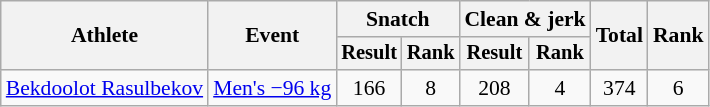<table class="wikitable" style="font-size:90%">
<tr>
<th rowspan="2">Athlete</th>
<th rowspan="2">Event</th>
<th colspan="2">Snatch</th>
<th colspan="2">Clean & jerk</th>
<th rowspan="2">Total</th>
<th rowspan="2">Rank</th>
</tr>
<tr style="font-size:95%">
<th>Result</th>
<th>Rank</th>
<th>Result</th>
<th>Rank</th>
</tr>
<tr align=center>
<td align=left><a href='#'>Bekdoolot Rasulbekov</a></td>
<td align=left><a href='#'>Men's −96 kg</a></td>
<td>166</td>
<td>8</td>
<td>208</td>
<td>4</td>
<td>374</td>
<td>6</td>
</tr>
</table>
